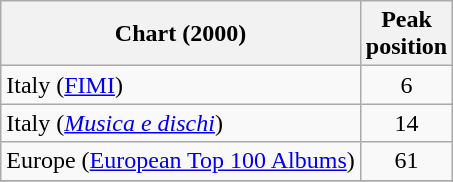<table class="wikitable sortable">
<tr>
<th scope="col">Chart (2000)</th>
<th scope="col">Peak<br>position</th>
</tr>
<tr>
<td align="left">Italy (<a href='#'>FIMI</a>)</td>
<td align="center">6</td>
</tr>
<tr>
<td align="left">Italy (<em><a href='#'>Musica e dischi</a></em>)</td>
<td align="center">14</td>
</tr>
<tr>
<td align="left">Europe (<a href='#'>European Top 100 Albums</a>)</td>
<td align="center">61</td>
</tr>
<tr>
</tr>
</table>
